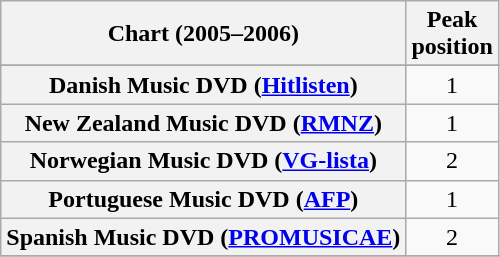<table class="wikitable sortable plainrowheaders" style="text-align:center">
<tr>
<th scope="col">Chart (2005–2006)</th>
<th scope="col">Peak<br>position</th>
</tr>
<tr>
</tr>
<tr>
<th scope="row">Danish Music DVD (<a href='#'>Hitlisten</a>)</th>
<td>1</td>
</tr>
<tr>
<th scope="row">New Zealand Music DVD (<a href='#'>RMNZ</a>)</th>
<td>1</td>
</tr>
<tr>
<th scope="row">Norwegian Music DVD (<a href='#'>VG-lista</a>)</th>
<td>2</td>
</tr>
<tr>
<th scope="row">Portuguese Music DVD (<a href='#'>AFP</a>)</th>
<td>1</td>
</tr>
<tr>
<th scope="row">Spanish Music DVD (<a href='#'>PROMUSICAE</a>)</th>
<td>2</td>
</tr>
<tr>
</tr>
</table>
